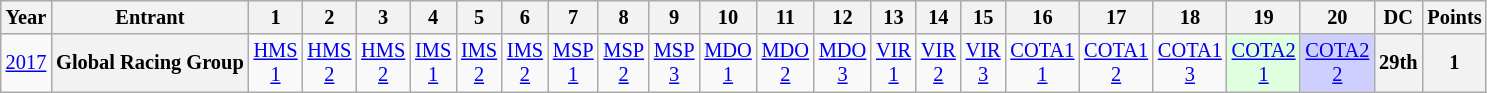<table class="wikitable" style="text-align:center; font-size:85%">
<tr>
<th>Year</th>
<th>Entrant</th>
<th>1</th>
<th>2</th>
<th>3</th>
<th>4</th>
<th>5</th>
<th>6</th>
<th>7</th>
<th>8</th>
<th>9</th>
<th>10</th>
<th>11</th>
<th>12</th>
<th>13</th>
<th>14</th>
<th>15</th>
<th>16</th>
<th>17</th>
<th>18</th>
<th>19</th>
<th>20</th>
<th>DC</th>
<th>Points</th>
</tr>
<tr>
<td><a href='#'>2017</a></td>
<th nowrap>Global Racing Group</th>
<td><a href='#'>HMS<br>1</a></td>
<td><a href='#'>HMS<br>2</a></td>
<td><a href='#'>HMS<br>2</a></td>
<td><a href='#'>IMS<br>1</a></td>
<td><a href='#'>IMS<br>2</a></td>
<td><a href='#'>IMS<br>2</a></td>
<td><a href='#'>MSP<br>1</a></td>
<td><a href='#'>MSP<br>2</a></td>
<td><a href='#'>MSP<br>3</a></td>
<td><a href='#'>MDO<br>1</a></td>
<td><a href='#'>MDO<br>2</a></td>
<td><a href='#'>MDO<br>3</a></td>
<td><a href='#'>VIR<br>1</a></td>
<td><a href='#'>VIR<br>2</a></td>
<td><a href='#'>VIR<br>3</a></td>
<td><a href='#'>COTA1<br>1</a></td>
<td><a href='#'>COTA1<br>2</a></td>
<td><a href='#'>COTA1<br>3</a></td>
<td style="background:#DFFFDF;"><a href='#'>COTA2<br>1</a><br></td>
<td style="background:#CFCFFF;"><a href='#'>COTA2<br>2</a><br></td>
<th>29th</th>
<th>1</th>
</tr>
</table>
